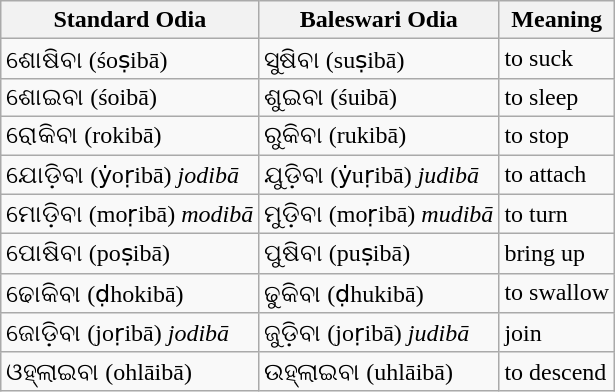<table class="wikitable">
<tr>
<th>Standard Odia</th>
<th>Baleswari Odia</th>
<th>Meaning</th>
</tr>
<tr>
<td>ଶୋଷିବା (śoṣibā)</td>
<td>ସୁଷିବା (suṣibā)</td>
<td>to suck</td>
</tr>
<tr>
<td>ଶୋଇବା (śoibā)</td>
<td>ଶୁଇବା (śuibā)</td>
<td>to sleep</td>
</tr>
<tr>
<td>ରୋକିବା (rokibā)</td>
<td>ରୁକିବା (rukibā)</td>
<td>to stop</td>
</tr>
<tr>
<td>ଯୋଡ଼ିବା (ẏoṛibā) <em>jodibā</em></td>
<td>ଯୁଡ଼ିବା (ẏuṛibā) <em>judibā</em></td>
<td>to attach</td>
</tr>
<tr>
<td>ମୋଡ଼ିବା (moṛibā) <em>modibā</em></td>
<td>ମୁଡ଼ିବା (moṛibā) <em>mudibā</em></td>
<td>to turn</td>
</tr>
<tr>
<td>ପୋଷିବା (poṣibā)</td>
<td>ପୁଷିବା (puṣibā)</td>
<td>bring up</td>
</tr>
<tr>
<td>ଢୋକିବା (ḍhokibā)</td>
<td>ଢୁକିବା (ḍhukibā)</td>
<td>to swallow</td>
</tr>
<tr>
<td>ଜୋଡ଼ିବା (joṛibā) <em>jodibā</em></td>
<td>ଜୁଡ଼ିବା (joṛibā) <em>judibā</em></td>
<td>join</td>
</tr>
<tr>
<td>ଓହ୍ଲାଇବା (ohlāibā)</td>
<td>ଉହ୍ଲାଇବା (uhlāibā)</td>
<td>to descend</td>
</tr>
</table>
